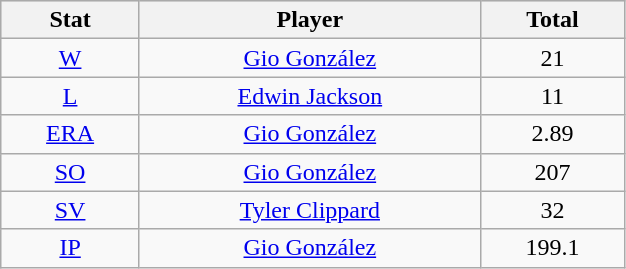<table class="wikitable" style="width:33%;">
<tr style="text-align:center; background:#ddd;">
<th style="width:5%;">Stat</th>
<th style="width:15%;">Player</th>
<th style="width:5%;">Total</th>
</tr>
<tr align=center>
<td><a href='#'>W</a></td>
<td><a href='#'>Gio González</a></td>
<td>21</td>
</tr>
<tr align=center>
<td><a href='#'>L</a></td>
<td><a href='#'>Edwin Jackson</a></td>
<td>11</td>
</tr>
<tr align=center>
<td><a href='#'>ERA</a></td>
<td><a href='#'>Gio González</a></td>
<td>2.89</td>
</tr>
<tr align=center>
<td><a href='#'>SO</a></td>
<td><a href='#'>Gio González</a></td>
<td>207</td>
</tr>
<tr align=center>
<td><a href='#'>SV</a></td>
<td><a href='#'>Tyler Clippard</a></td>
<td>32</td>
</tr>
<tr align=center>
<td><a href='#'>IP</a></td>
<td><a href='#'>Gio González</a></td>
<td>199.1</td>
</tr>
</table>
